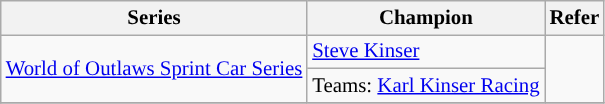<table class="wikitable" style="font-size:87%;">
<tr>
<th>Series</th>
<th>Champion</th>
<th>Refer</th>
</tr>
<tr>
<td rowspan=2><a href='#'>World of Outlaws Sprint Car Series</a></td>
<td> <a href='#'>Steve Kinser</a></td>
<td rowspan=2></td>
</tr>
<tr>
<td>Teams:  <a href='#'>Karl Kinser Racing</a></td>
</tr>
<tr>
</tr>
</table>
